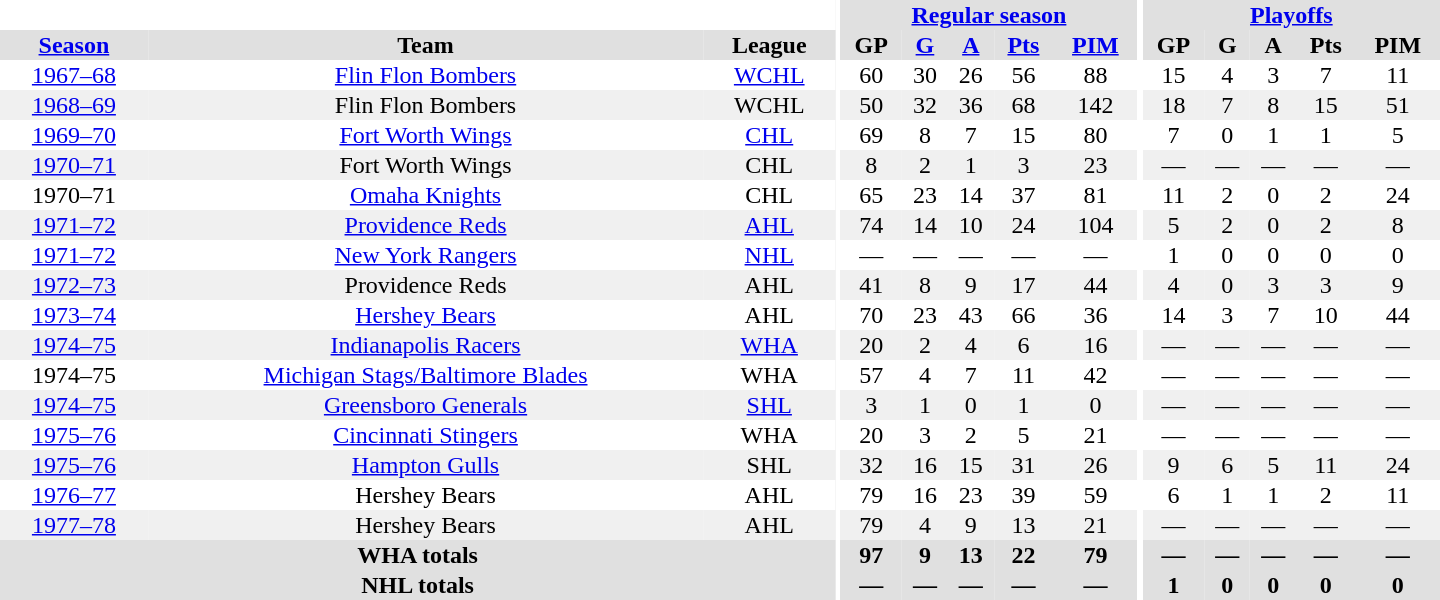<table border="0" cellpadding="1" cellspacing="0" style="text-align:center; width:60em">
<tr bgcolor="#e0e0e0">
<th colspan="3" bgcolor="#ffffff"></th>
<th rowspan="100" bgcolor="#ffffff"></th>
<th colspan="5"><a href='#'>Regular season</a></th>
<th rowspan="100" bgcolor="#ffffff"></th>
<th colspan="5"><a href='#'>Playoffs</a></th>
</tr>
<tr bgcolor="#e0e0e0">
<th><a href='#'>Season</a></th>
<th>Team</th>
<th>League</th>
<th>GP</th>
<th><a href='#'>G</a></th>
<th><a href='#'>A</a></th>
<th><a href='#'>Pts</a></th>
<th><a href='#'>PIM</a></th>
<th>GP</th>
<th>G</th>
<th>A</th>
<th>Pts</th>
<th>PIM</th>
</tr>
<tr>
<td><a href='#'>1967–68</a></td>
<td><a href='#'>Flin Flon Bombers</a></td>
<td><a href='#'>WCHL</a></td>
<td>60</td>
<td>30</td>
<td>26</td>
<td>56</td>
<td>88</td>
<td>15</td>
<td>4</td>
<td>3</td>
<td>7</td>
<td>11</td>
</tr>
<tr bgcolor="#f0f0f0">
<td><a href='#'>1968–69</a></td>
<td>Flin Flon Bombers</td>
<td>WCHL</td>
<td>50</td>
<td>32</td>
<td>36</td>
<td>68</td>
<td>142</td>
<td>18</td>
<td>7</td>
<td>8</td>
<td>15</td>
<td>51</td>
</tr>
<tr>
<td><a href='#'>1969–70</a></td>
<td><a href='#'>Fort Worth Wings</a></td>
<td><a href='#'>CHL</a></td>
<td>69</td>
<td>8</td>
<td>7</td>
<td>15</td>
<td>80</td>
<td>7</td>
<td>0</td>
<td>1</td>
<td>1</td>
<td>5</td>
</tr>
<tr bgcolor="#f0f0f0">
<td><a href='#'>1970–71</a></td>
<td>Fort Worth Wings</td>
<td>CHL</td>
<td>8</td>
<td>2</td>
<td>1</td>
<td>3</td>
<td>23</td>
<td>—</td>
<td>—</td>
<td>—</td>
<td>—</td>
<td>—</td>
</tr>
<tr>
<td>1970–71</td>
<td><a href='#'>Omaha Knights</a></td>
<td>CHL</td>
<td>65</td>
<td>23</td>
<td>14</td>
<td>37</td>
<td>81</td>
<td>11</td>
<td>2</td>
<td>0</td>
<td>2</td>
<td>24</td>
</tr>
<tr bgcolor="#f0f0f0">
<td><a href='#'>1971–72</a></td>
<td><a href='#'>Providence Reds</a></td>
<td><a href='#'>AHL</a></td>
<td>74</td>
<td>14</td>
<td>10</td>
<td>24</td>
<td>104</td>
<td>5</td>
<td>2</td>
<td>0</td>
<td>2</td>
<td>8</td>
</tr>
<tr>
<td><a href='#'>1971–72</a></td>
<td><a href='#'>New York Rangers</a></td>
<td><a href='#'>NHL</a></td>
<td>—</td>
<td>—</td>
<td>—</td>
<td>—</td>
<td>—</td>
<td>1</td>
<td>0</td>
<td>0</td>
<td>0</td>
<td>0</td>
</tr>
<tr bgcolor="#f0f0f0">
<td><a href='#'>1972–73</a></td>
<td>Providence Reds</td>
<td>AHL</td>
<td>41</td>
<td>8</td>
<td>9</td>
<td>17</td>
<td>44</td>
<td>4</td>
<td>0</td>
<td>3</td>
<td>3</td>
<td>9</td>
</tr>
<tr>
<td><a href='#'>1973–74</a></td>
<td><a href='#'>Hershey Bears</a></td>
<td>AHL</td>
<td>70</td>
<td>23</td>
<td>43</td>
<td>66</td>
<td>36</td>
<td>14</td>
<td>3</td>
<td>7</td>
<td>10</td>
<td>44</td>
</tr>
<tr bgcolor="#f0f0f0">
<td><a href='#'>1974–75</a></td>
<td><a href='#'>Indianapolis Racers</a></td>
<td><a href='#'>WHA</a></td>
<td>20</td>
<td>2</td>
<td>4</td>
<td>6</td>
<td>16</td>
<td>—</td>
<td>—</td>
<td>—</td>
<td>—</td>
<td>—</td>
</tr>
<tr>
<td>1974–75</td>
<td><a href='#'>Michigan Stags/Baltimore Blades</a></td>
<td>WHA</td>
<td>57</td>
<td>4</td>
<td>7</td>
<td>11</td>
<td>42</td>
<td>—</td>
<td>—</td>
<td>—</td>
<td>—</td>
<td>—</td>
</tr>
<tr bgcolor="#f0f0f0">
<td><a href='#'>1974–75</a></td>
<td><a href='#'>Greensboro Generals</a></td>
<td><a href='#'>SHL</a></td>
<td>3</td>
<td>1</td>
<td>0</td>
<td>1</td>
<td>0</td>
<td>—</td>
<td>—</td>
<td>—</td>
<td>—</td>
<td>—</td>
</tr>
<tr>
<td><a href='#'>1975–76</a></td>
<td><a href='#'>Cincinnati Stingers</a></td>
<td>WHA</td>
<td>20</td>
<td>3</td>
<td>2</td>
<td>5</td>
<td>21</td>
<td>—</td>
<td>—</td>
<td>—</td>
<td>—</td>
<td>—</td>
</tr>
<tr bgcolor="#f0f0f0">
<td><a href='#'>1975–76</a></td>
<td><a href='#'>Hampton Gulls</a></td>
<td>SHL</td>
<td>32</td>
<td>16</td>
<td>15</td>
<td>31</td>
<td>26</td>
<td>9</td>
<td>6</td>
<td>5</td>
<td>11</td>
<td>24</td>
</tr>
<tr>
<td><a href='#'>1976–77</a></td>
<td>Hershey Bears</td>
<td>AHL</td>
<td>79</td>
<td>16</td>
<td>23</td>
<td>39</td>
<td>59</td>
<td>6</td>
<td>1</td>
<td>1</td>
<td>2</td>
<td>11</td>
</tr>
<tr bgcolor="#f0f0f0">
<td><a href='#'>1977–78</a></td>
<td>Hershey Bears</td>
<td>AHL</td>
<td>79</td>
<td>4</td>
<td>9</td>
<td>13</td>
<td>21</td>
<td>—</td>
<td>—</td>
<td>—</td>
<td>—</td>
<td>—</td>
</tr>
<tr bgcolor="#e0e0e0">
<th colspan="3">WHA totals</th>
<th>97</th>
<th>9</th>
<th>13</th>
<th>22</th>
<th>79</th>
<th>—</th>
<th>—</th>
<th>—</th>
<th>—</th>
<th>—</th>
</tr>
<tr bgcolor="#e0e0e0">
<th colspan="3">NHL totals</th>
<th>—</th>
<th>—</th>
<th>—</th>
<th>—</th>
<th>—</th>
<th>1</th>
<th>0</th>
<th>0</th>
<th>0</th>
<th>0</th>
</tr>
</table>
